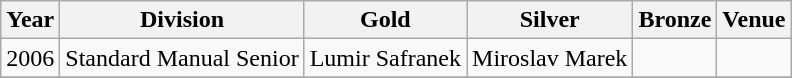<table class="wikitable sortable" style="text-align: left;">
<tr>
<th>Year</th>
<th>Division</th>
<th> Gold</th>
<th> Silver</th>
<th> Bronze</th>
<th>Venue</th>
</tr>
<tr>
<td>2006</td>
<td>Standard Manual Senior</td>
<td>Lumir Safranek</td>
<td>Miroslav Marek</td>
<td></td>
<td></td>
</tr>
<tr>
</tr>
</table>
